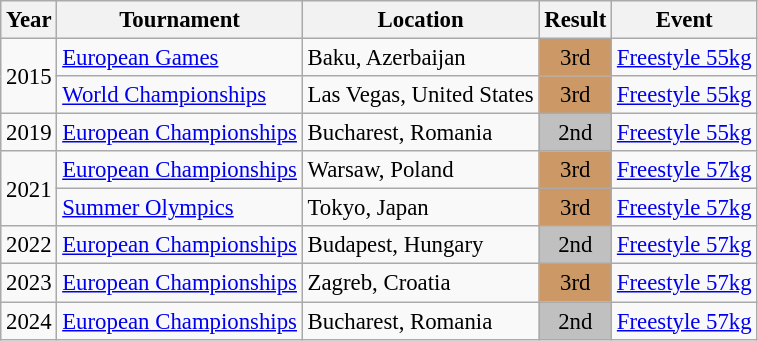<table class="wikitable" style="font-size:95%;">
<tr>
<th>Year</th>
<th>Tournament</th>
<th>Location</th>
<th>Result</th>
<th>Event</th>
</tr>
<tr>
<td rowspan=2>2015</td>
<td><a href='#'>European Games</a></td>
<td>Baku, Azerbaijan</td>
<td align="center" bgcolor="cc9966">3rd</td>
<td><a href='#'>Freestyle 55kg</a></td>
</tr>
<tr>
<td><a href='#'>World Championships</a></td>
<td>Las Vegas, United States</td>
<td align="center" bgcolor="cc9966">3rd</td>
<td><a href='#'>Freestyle 55kg</a></td>
</tr>
<tr>
<td>2019</td>
<td><a href='#'>European Championships</a></td>
<td>Bucharest, Romania</td>
<td align="center" bgcolor="silver">2nd</td>
<td><a href='#'>Freestyle 55kg</a></td>
</tr>
<tr>
<td rowspan=2>2021</td>
<td><a href='#'>European Championships</a></td>
<td>Warsaw, Poland</td>
<td align="center" bgcolor="cc9966">3rd</td>
<td><a href='#'>Freestyle 57kg</a></td>
</tr>
<tr>
<td><a href='#'>Summer Olympics</a></td>
<td>Tokyo, Japan</td>
<td align="center" bgcolor="cc9966">3rd</td>
<td><a href='#'>Freestyle 57kg</a></td>
</tr>
<tr>
<td>2022</td>
<td><a href='#'>European Championships</a></td>
<td>Budapest, Hungary</td>
<td align="center" bgcolor="silver">2nd</td>
<td><a href='#'>Freestyle 57kg</a></td>
</tr>
<tr>
<td>2023</td>
<td><a href='#'>European Championships</a></td>
<td>Zagreb, Croatia</td>
<td align="center" bgcolor="cc9966">3rd</td>
<td><a href='#'>Freestyle 57kg</a></td>
</tr>
<tr>
<td>2024</td>
<td><a href='#'>European Championships</a></td>
<td>Bucharest, Romania</td>
<td align="center" bgcolor="silver">2nd</td>
<td><a href='#'>Freestyle 57kg</a></td>
</tr>
</table>
